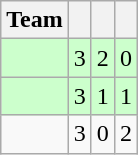<table class=wikitable style="text-align:center">
<tr>
<th>Team</th>
<th></th>
<th></th>
<th></th>
</tr>
<tr bgcolor=ccffcc>
<td style="text-align:left"></td>
<td>3</td>
<td>2</td>
<td>0</td>
</tr>
<tr bgcolor=ccffcc>
<td style="text-align:left"></td>
<td>3</td>
<td>1</td>
<td>1</td>
</tr>
<tr>
<td style="text-align:left"></td>
<td>3</td>
<td>0</td>
<td>2</td>
</tr>
</table>
